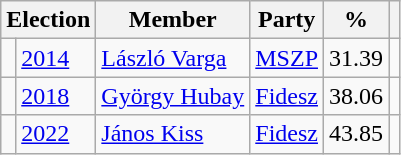<table class=wikitable>
<tr>
<th colspan=2>Election</th>
<th>Member</th>
<th>Party</th>
<th>%</th>
<th></th>
</tr>
<tr>
<td bgcolor=></td>
<td><a href='#'>2014</a></td>
<td><a href='#'>László Varga</a></td>
<td><a href='#'>MSZP</a></td>
<td align=right>31.39</td>
<td align=center></td>
</tr>
<tr>
<td bgcolor=></td>
<td><a href='#'>2018</a></td>
<td><a href='#'>György Hubay</a></td>
<td><a href='#'>Fidesz</a></td>
<td align=right>38.06</td>
<td align=center></td>
</tr>
<tr>
<td bgcolor=></td>
<td><a href='#'>2022</a></td>
<td><a href='#'>János Kiss</a></td>
<td><a href='#'>Fidesz</a></td>
<td align=right>43.85</td>
<td align=center></td>
</tr>
</table>
